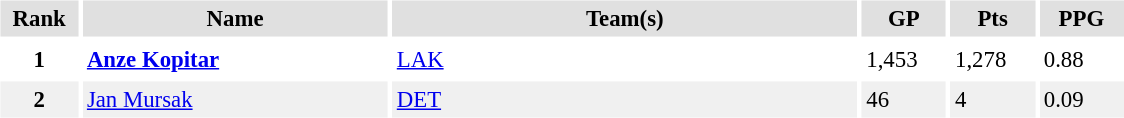<table id="Table3" cellspacing="3" cellpadding="3" style="font-size:95%;">
<tr style="text-align:center; background:#e0e0e0">
<th style="width:3em;">Rank</th>
<th style="width:13em;">Name</th>
<th style="width:20em;">Team(s)</th>
<th style="width:3.3em;">GP</th>
<th style="width:3.3em;">Pts</th>
<th style="width:3.3em;">PPG</th>
</tr>
<tr>
<th>1</th>
<td><strong><a href='#'>Anze Kopitar</a></strong></td>
<td><a href='#'>LAK</a></td>
<td>1,453</td>
<td>1,278</td>
<td>0.88</td>
</tr>
<tr style="background:#f0f0f0;">
<th>2</th>
<td><a href='#'>Jan Mursak</a></td>
<td><a href='#'>DET</a></td>
<td>46</td>
<td>4</td>
<td>0.09</td>
</tr>
</table>
